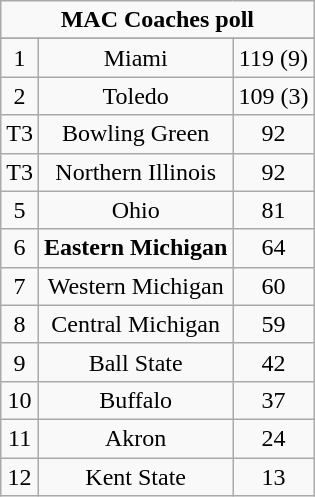<table class="wikitable" style="display: inline-table;">
<tr align="center">
<td align="center" Colspan="3"><strong>MAC Coaches poll</strong></td>
</tr>
<tr align="center">
</tr>
<tr align="center">
<td>1</td>
<td>Miami</td>
<td>119 (9)</td>
</tr>
<tr align="center">
<td>2</td>
<td>Toledo</td>
<td>109 (3)</td>
</tr>
<tr align="center">
<td>T3</td>
<td>Bowling Green</td>
<td>92</td>
</tr>
<tr align="center">
<td>T3</td>
<td>Northern Illinois</td>
<td>92</td>
</tr>
<tr align="center">
<td>5</td>
<td>Ohio</td>
<td>81</td>
</tr>
<tr align="center">
<td>6</td>
<td><strong>Eastern Michigan</strong></td>
<td>64</td>
</tr>
<tr align="center">
<td>7</td>
<td>Western Michigan</td>
<td>60</td>
</tr>
<tr align="center">
<td>8</td>
<td>Central Michigan</td>
<td>59</td>
</tr>
<tr align="center">
<td>9</td>
<td>Ball State</td>
<td>42</td>
</tr>
<tr align="center">
<td>10</td>
<td>Buffalo</td>
<td>37</td>
</tr>
<tr align="center">
<td>11</td>
<td>Akron</td>
<td>24</td>
</tr>
<tr align="center">
<td>12</td>
<td>Kent State</td>
<td>13</td>
</tr>
</table>
